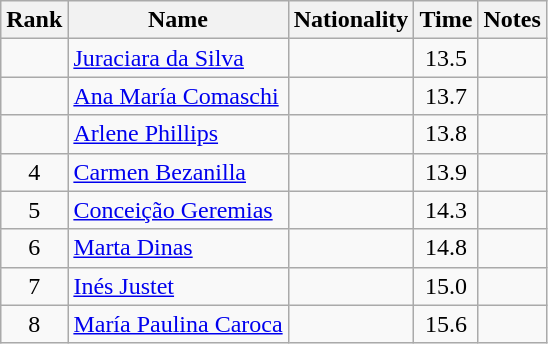<table class="wikitable sortable" style="text-align:center">
<tr>
<th>Rank</th>
<th>Name</th>
<th>Nationality</th>
<th>Time</th>
<th>Notes</th>
</tr>
<tr>
<td></td>
<td align=left><a href='#'>Juraciara da Silva</a></td>
<td align=left></td>
<td>13.5</td>
<td></td>
</tr>
<tr>
<td></td>
<td align=left><a href='#'>Ana María Comaschi</a></td>
<td align=left></td>
<td>13.7</td>
<td></td>
</tr>
<tr>
<td></td>
<td align=left><a href='#'>Arlene Phillips</a></td>
<td align=left></td>
<td>13.8</td>
<td></td>
</tr>
<tr>
<td>4</td>
<td align=left><a href='#'>Carmen Bezanilla</a></td>
<td align=left></td>
<td>13.9</td>
<td></td>
</tr>
<tr>
<td>5</td>
<td align=left><a href='#'>Conceição Geremias</a></td>
<td align=left></td>
<td>14.3</td>
<td></td>
</tr>
<tr>
<td>6</td>
<td align=left><a href='#'>Marta Dinas</a></td>
<td align=left></td>
<td>14.8</td>
<td></td>
</tr>
<tr>
<td>7</td>
<td align=left><a href='#'>Inés Justet</a></td>
<td align=left></td>
<td>15.0</td>
<td></td>
</tr>
<tr>
<td>8</td>
<td align=left><a href='#'>María Paulina Caroca</a></td>
<td align=left></td>
<td>15.6</td>
<td></td>
</tr>
</table>
